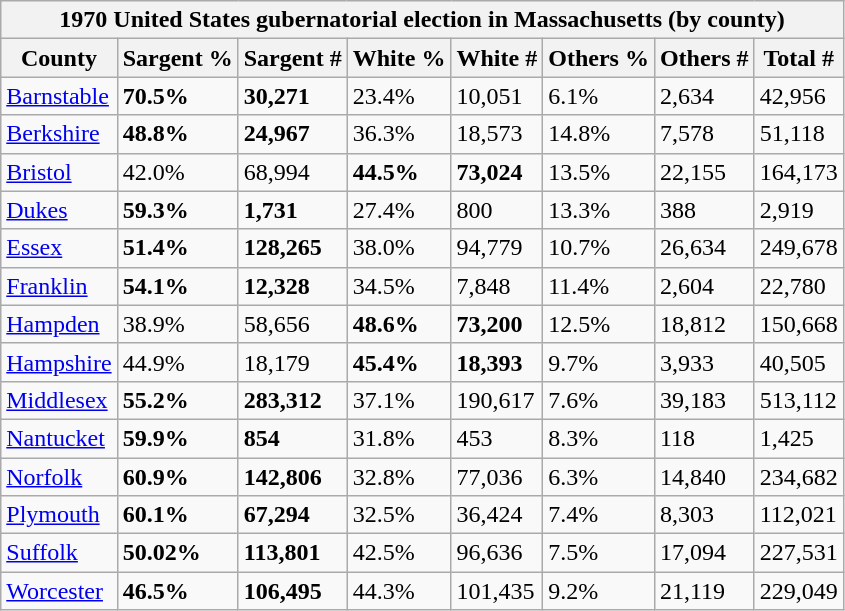<table class="wikitable sortable">
<tr>
<th colspan="8">1970 United States gubernatorial election in Massachusetts (by county) </th>
</tr>
<tr>
<th>County</th>
<th>Sargent %</th>
<th>Sargent #</th>
<th>White %</th>
<th>White #</th>
<th>Others %</th>
<th>Others #</th>
<th>Total #</th>
</tr>
<tr>
<td><a href='#'>Barnstable</a></td>
<td><strong>70.5%</strong></td>
<td><strong>30,271</strong></td>
<td>23.4%</td>
<td>10,051</td>
<td>6.1%</td>
<td>2,634</td>
<td>42,956</td>
</tr>
<tr>
<td><a href='#'>Berkshire</a></td>
<td><strong>48.8%</strong></td>
<td><strong>24,967</strong></td>
<td>36.3%</td>
<td>18,573</td>
<td>14.8%</td>
<td>7,578</td>
<td>51,118</td>
</tr>
<tr>
<td><a href='#'>Bristol</a></td>
<td>42.0%</td>
<td>68,994</td>
<td><strong>44.5%</strong></td>
<td><strong>73,024</strong></td>
<td>13.5%</td>
<td>22,155</td>
<td>164,173</td>
</tr>
<tr>
<td><a href='#'>Dukes</a></td>
<td><strong>59.3%</strong></td>
<td><strong>1,731</strong></td>
<td>27.4%</td>
<td>800</td>
<td>13.3%</td>
<td>388</td>
<td>2,919</td>
</tr>
<tr>
<td><a href='#'>Essex</a></td>
<td><strong>51.4%</strong></td>
<td><strong>128,265</strong></td>
<td>38.0%</td>
<td>94,779</td>
<td>10.7%</td>
<td>26,634</td>
<td>249,678</td>
</tr>
<tr>
<td><a href='#'>Franklin</a></td>
<td><strong>54.1%</strong></td>
<td><strong>12,328</strong></td>
<td>34.5%</td>
<td>7,848</td>
<td>11.4%</td>
<td>2,604</td>
<td>22,780</td>
</tr>
<tr>
<td><a href='#'>Hampden</a></td>
<td>38.9%</td>
<td>58,656</td>
<td><strong>48.6%</strong></td>
<td><strong>73,200</strong></td>
<td>12.5%</td>
<td>18,812</td>
<td>150,668</td>
</tr>
<tr>
<td><a href='#'>Hampshire</a></td>
<td>44.9%</td>
<td>18,179</td>
<td><strong>45.4%</strong></td>
<td><strong>18,393</strong></td>
<td>9.7%</td>
<td>3,933</td>
<td>40,505</td>
</tr>
<tr>
<td><a href='#'>Middlesex</a></td>
<td><strong>55.2%</strong></td>
<td><strong>283,312</strong></td>
<td>37.1%</td>
<td>190,617</td>
<td>7.6%</td>
<td>39,183</td>
<td>513,112</td>
</tr>
<tr>
<td><a href='#'>Nantucket</a></td>
<td><strong>59.9%</strong></td>
<td><strong>854</strong></td>
<td>31.8%</td>
<td>453</td>
<td>8.3%</td>
<td>118</td>
<td>1,425</td>
</tr>
<tr>
<td><a href='#'>Norfolk</a></td>
<td><strong>60.9%</strong></td>
<td><strong>142,806</strong></td>
<td>32.8%</td>
<td>77,036</td>
<td>6.3%</td>
<td>14,840</td>
<td>234,682</td>
</tr>
<tr>
<td><a href='#'>Plymouth</a></td>
<td><strong>60.1%</strong></td>
<td><strong>67,294</strong></td>
<td>32.5%</td>
<td>36,424</td>
<td>7.4%</td>
<td>8,303</td>
<td>112,021</td>
</tr>
<tr>
<td><a href='#'>Suffolk</a></td>
<td><strong>50.02%</strong></td>
<td><strong>113,801</strong></td>
<td>42.5%</td>
<td>96,636</td>
<td>7.5%</td>
<td>17,094</td>
<td>227,531</td>
</tr>
<tr>
<td><a href='#'>Worcester</a></td>
<td><strong>46.5%</strong></td>
<td><strong>106,495</strong></td>
<td>44.3%</td>
<td>101,435</td>
<td>9.2%</td>
<td>21,119</td>
<td>229,049</td>
</tr>
</table>
